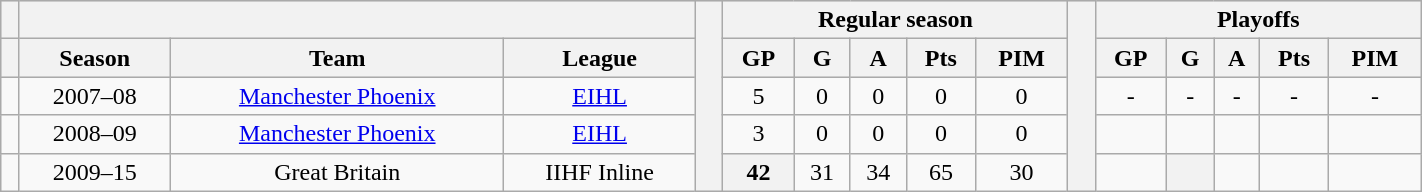<table class="wikitable"| BORDER="0" CELLPADDING="1" CELLSPACING="0" width="75%" style="text-align:center">
<tr bgcolor="#e0e0e0">
<th></th>
<th colspan="3" bgcolor="#ffffff"> </th>
<th rowspan="100" bgcolor="#ffffff"> </th>
<th colspan="5">Regular season</th>
<th rowspan="100" bgcolor="#ffffff"> </th>
<th colspan="5">Playoffs</th>
</tr>
<tr bgcolor="#e0e0e0">
<th></th>
<th>Season</th>
<th>Team</th>
<th>League</th>
<th>GP</th>
<th>G</th>
<th>A</th>
<th>Pts</th>
<th>PIM</th>
<th>GP</th>
<th>G</th>
<th>A</th>
<th>Pts</th>
<th>PIM</th>
</tr>
<tr ALIGN="center">
<td></td>
<td>2007–08</td>
<td><a href='#'>Manchester Phoenix</a></td>
<td><a href='#'>EIHL</a></td>
<td>5</td>
<td>0</td>
<td>0</td>
<td>0</td>
<td>0</td>
<td>-</td>
<td>-</td>
<td>-</td>
<td>-</td>
<td>-</td>
</tr>
<tr ALIGN="center">
<td></td>
<td>2008–09</td>
<td><a href='#'>Manchester Phoenix</a></td>
<td><a href='#'>EIHL</a></td>
<td>3</td>
<td>0</td>
<td>0</td>
<td>0</td>
<td>0</td>
<td></td>
<td></td>
<td></td>
<td></td>
<td></td>
</tr>
<tr>
<td></td>
<td>2009–15</td>
<td>Great Britain</td>
<td>IIHF Inline</td>
<th>42</th>
<td>31</td>
<td>34</td>
<td>65</td>
<td>30</td>
<td></td>
<th></th>
<td></td>
<td></td>
<td></td>
</tr>
</table>
